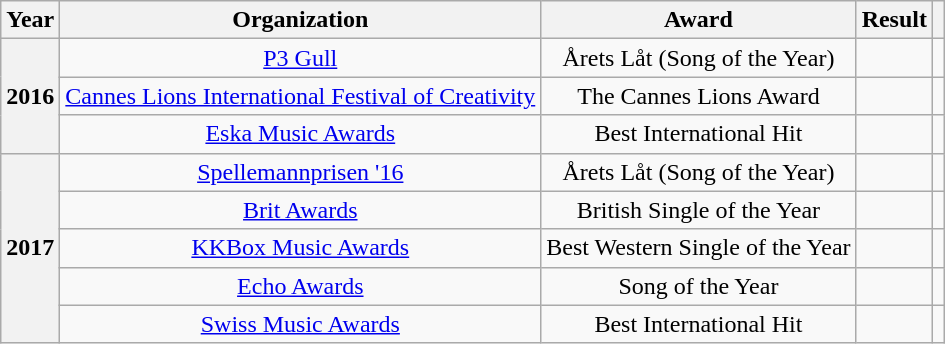<table class="wikitable plainrowheaders" style="text-align:center;">
<tr>
<th>Year</th>
<th>Organization</th>
<th>Award</th>
<th>Result</th>
<th></th>
</tr>
<tr>
<th rowspan="3">2016</th>
<td><a href='#'>P3 Gull</a></td>
<td>Årets Låt (Song of the Year)</td>
<td></td>
<td></td>
</tr>
<tr>
<td><a href='#'>Cannes Lions International Festival of Creativity</a></td>
<td>The Cannes Lions Award</td>
<td></td>
<td></td>
</tr>
<tr>
<td><a href='#'>Eska Music Awards</a></td>
<td>Best International Hit</td>
<td></td>
<td></td>
</tr>
<tr>
<th rowspan="5">2017</th>
<td><a href='#'>Spellemannprisen '16</a></td>
<td>Årets Låt (Song of the Year)</td>
<td></td>
<td></td>
</tr>
<tr>
<td><a href='#'>Brit Awards</a></td>
<td>British Single of the Year</td>
<td></td>
<td></td>
</tr>
<tr>
<td><a href='#'>KKBox Music Awards</a></td>
<td>Best Western Single of the Year</td>
<td></td>
<td></td>
</tr>
<tr>
<td><a href='#'>Echo Awards</a></td>
<td>Song of the Year</td>
<td></td>
<td></td>
</tr>
<tr>
<td><a href='#'>Swiss Music Awards</a></td>
<td>Best International Hit</td>
<td></td>
<td></td>
</tr>
</table>
